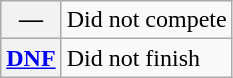<table class="wikitable">
<tr>
<th scope="row">—</th>
<td>Did not compete</td>
</tr>
<tr>
<th scope="row"><a href='#'>DNF</a></th>
<td>Did not finish</td>
</tr>
</table>
